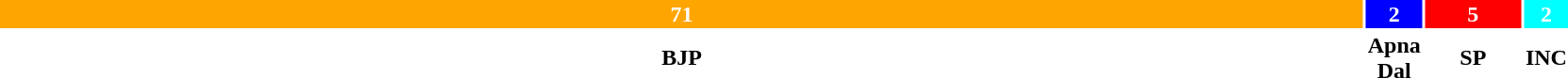<table style="width:88%; text-align:center;">
<tr style="color:white;">
<td style="background:orange; width:88.75%;"><strong>71</strong></td>
<td style="background:blue; width:2.5%;"><strong>2</strong></td>
<td style="background:red; width:6.25%;"><strong>5</strong></td>
<td style="background:aqua; width:2.5%;"><strong>2</strong></td>
</tr>
<tr>
<td><span><strong>BJP</strong></span></td>
<td><span><strong>Apna Dal</strong></span></td>
<td><span><strong>SP</strong></span></td>
<td><span><strong>INC</strong></span></td>
</tr>
</table>
